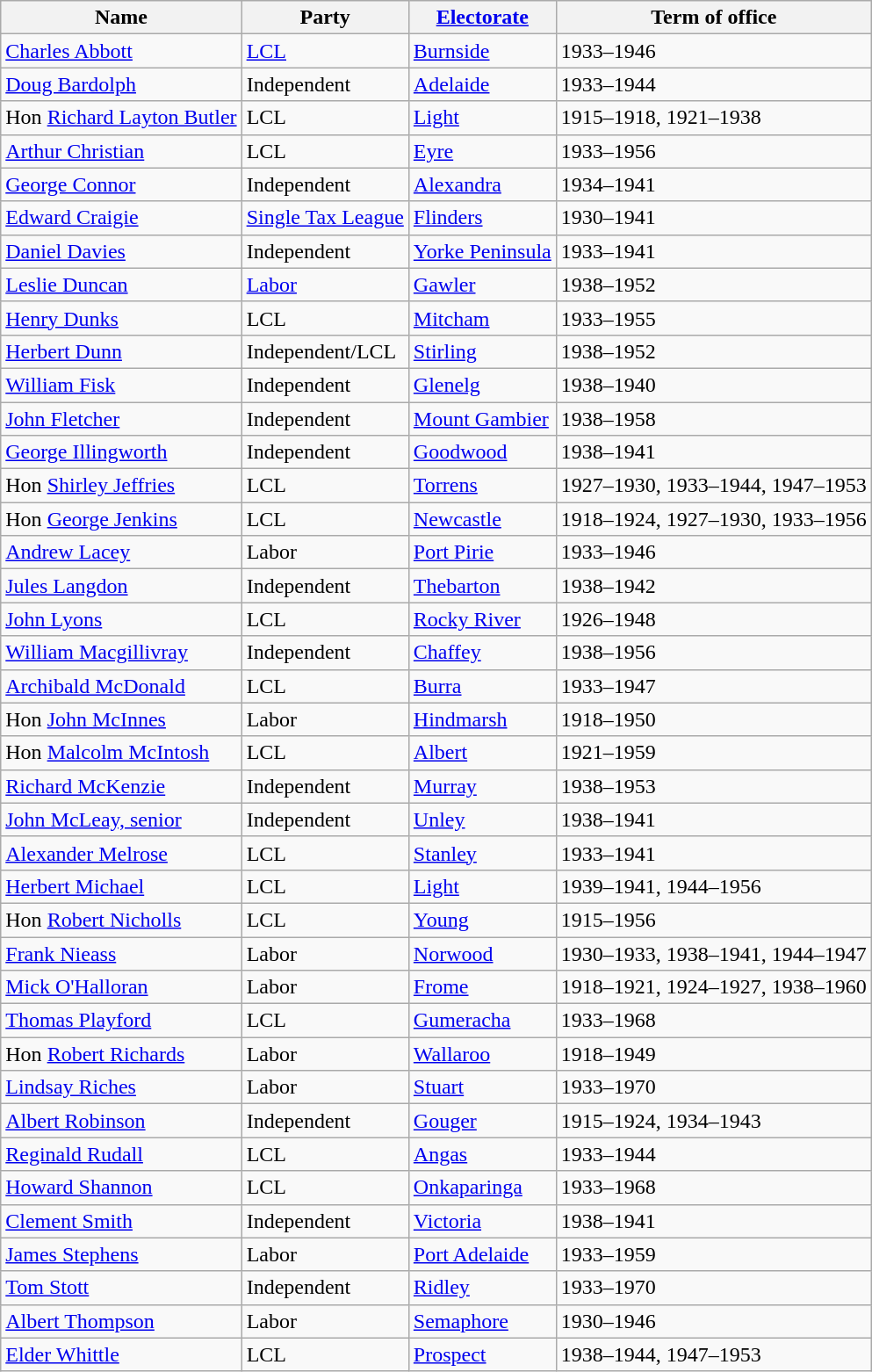<table class="wikitable sortable">
<tr>
<th>Name</th>
<th>Party</th>
<th><a href='#'>Electorate</a></th>
<th>Term of office</th>
</tr>
<tr>
<td><a href='#'>Charles Abbott</a></td>
<td><a href='#'>LCL</a></td>
<td><a href='#'>Burnside</a></td>
<td>1933–1946</td>
</tr>
<tr>
<td><a href='#'>Doug Bardolph</a></td>
<td>Independent</td>
<td><a href='#'>Adelaide</a></td>
<td>1933–1944</td>
</tr>
<tr>
<td>Hon <a href='#'>Richard Layton Butler</a> </td>
<td>LCL</td>
<td><a href='#'>Light</a></td>
<td>1915–1918, 1921–1938</td>
</tr>
<tr>
<td><a href='#'>Arthur Christian</a></td>
<td>LCL</td>
<td><a href='#'>Eyre</a></td>
<td>1933–1956</td>
</tr>
<tr>
<td><a href='#'>George Connor</a></td>
<td>Independent</td>
<td><a href='#'>Alexandra</a></td>
<td>1934–1941</td>
</tr>
<tr>
<td><a href='#'>Edward Craigie</a></td>
<td><a href='#'>Single Tax League</a></td>
<td><a href='#'>Flinders</a></td>
<td>1930–1941</td>
</tr>
<tr>
<td><a href='#'>Daniel Davies</a></td>
<td>Independent</td>
<td><a href='#'>Yorke Peninsula</a></td>
<td>1933–1941</td>
</tr>
<tr>
<td><a href='#'>Leslie Duncan</a></td>
<td><a href='#'>Labor</a></td>
<td><a href='#'>Gawler</a></td>
<td>1938–1952</td>
</tr>
<tr>
<td><a href='#'>Henry Dunks</a></td>
<td>LCL</td>
<td><a href='#'>Mitcham</a></td>
<td>1933–1955</td>
</tr>
<tr>
<td><a href='#'>Herbert Dunn</a></td>
<td>Independent/LCL </td>
<td><a href='#'>Stirling</a></td>
<td>1938–1952</td>
</tr>
<tr>
<td><a href='#'>William Fisk</a> </td>
<td>Independent</td>
<td><a href='#'>Glenelg</a></td>
<td>1938–1940</td>
</tr>
<tr>
<td><a href='#'>John Fletcher</a></td>
<td>Independent</td>
<td><a href='#'>Mount Gambier</a></td>
<td>1938–1958</td>
</tr>
<tr>
<td><a href='#'>George Illingworth</a></td>
<td>Independent</td>
<td><a href='#'>Goodwood</a></td>
<td>1938–1941</td>
</tr>
<tr>
<td>Hon <a href='#'>Shirley Jeffries</a></td>
<td>LCL</td>
<td><a href='#'>Torrens</a></td>
<td>1927–1930, 1933–1944, 1947–1953</td>
</tr>
<tr>
<td>Hon <a href='#'>George Jenkins</a></td>
<td>LCL</td>
<td><a href='#'>Newcastle</a></td>
<td>1918–1924, 1927–1930, 1933–1956</td>
</tr>
<tr>
<td><a href='#'>Andrew Lacey</a></td>
<td>Labor</td>
<td><a href='#'>Port Pirie</a></td>
<td>1933–1946</td>
</tr>
<tr>
<td><a href='#'>Jules Langdon</a></td>
<td>Independent</td>
<td><a href='#'>Thebarton</a></td>
<td>1938–1942</td>
</tr>
<tr>
<td><a href='#'>John Lyons</a></td>
<td>LCL</td>
<td><a href='#'>Rocky River</a></td>
<td>1926–1948</td>
</tr>
<tr>
<td><a href='#'>William Macgillivray</a></td>
<td>Independent</td>
<td><a href='#'>Chaffey</a></td>
<td>1938–1956</td>
</tr>
<tr>
<td><a href='#'>Archibald McDonald</a></td>
<td>LCL</td>
<td><a href='#'>Burra</a></td>
<td>1933–1947</td>
</tr>
<tr>
<td>Hon <a href='#'>John McInnes</a></td>
<td>Labor</td>
<td><a href='#'>Hindmarsh</a></td>
<td>1918–1950</td>
</tr>
<tr>
<td>Hon <a href='#'>Malcolm McIntosh</a></td>
<td>LCL</td>
<td><a href='#'>Albert</a></td>
<td>1921–1959</td>
</tr>
<tr>
<td><a href='#'>Richard McKenzie</a></td>
<td>Independent</td>
<td><a href='#'>Murray</a></td>
<td>1938–1953</td>
</tr>
<tr>
<td><a href='#'>John McLeay, senior</a></td>
<td>Independent</td>
<td><a href='#'>Unley</a></td>
<td>1938–1941</td>
</tr>
<tr>
<td><a href='#'>Alexander Melrose</a></td>
<td>LCL</td>
<td><a href='#'>Stanley</a></td>
<td>1933–1941</td>
</tr>
<tr>
<td><a href='#'>Herbert Michael</a> </td>
<td>LCL</td>
<td><a href='#'>Light</a></td>
<td>1939–1941, 1944–1956</td>
</tr>
<tr>
<td>Hon <a href='#'>Robert Nicholls</a></td>
<td>LCL</td>
<td><a href='#'>Young</a></td>
<td>1915–1956</td>
</tr>
<tr>
<td><a href='#'>Frank Nieass</a></td>
<td>Labor</td>
<td><a href='#'>Norwood</a></td>
<td>1930–1933, 1938–1941, 1944–1947</td>
</tr>
<tr>
<td><a href='#'>Mick O'Halloran</a></td>
<td>Labor</td>
<td><a href='#'>Frome</a></td>
<td>1918–1921, 1924–1927, 1938–1960</td>
</tr>
<tr>
<td><a href='#'>Thomas Playford</a></td>
<td>LCL</td>
<td><a href='#'>Gumeracha</a></td>
<td>1933–1968</td>
</tr>
<tr>
<td>Hon <a href='#'>Robert Richards</a></td>
<td>Labor</td>
<td><a href='#'>Wallaroo</a></td>
<td>1918–1949</td>
</tr>
<tr>
<td><a href='#'>Lindsay Riches</a></td>
<td>Labor</td>
<td><a href='#'>Stuart</a></td>
<td>1933–1970</td>
</tr>
<tr>
<td><a href='#'>Albert Robinson</a></td>
<td>Independent</td>
<td><a href='#'>Gouger</a></td>
<td>1915–1924, 1934–1943</td>
</tr>
<tr>
<td><a href='#'>Reginald Rudall</a></td>
<td>LCL</td>
<td><a href='#'>Angas</a></td>
<td>1933–1944</td>
</tr>
<tr>
<td><a href='#'>Howard Shannon</a></td>
<td>LCL</td>
<td><a href='#'>Onkaparinga</a></td>
<td>1933–1968</td>
</tr>
<tr>
<td><a href='#'>Clement Smith</a></td>
<td>Independent</td>
<td><a href='#'>Victoria</a></td>
<td>1938–1941</td>
</tr>
<tr>
<td><a href='#'>James Stephens</a></td>
<td>Labor</td>
<td><a href='#'>Port Adelaide</a></td>
<td>1933–1959</td>
</tr>
<tr>
<td><a href='#'>Tom Stott</a></td>
<td>Independent</td>
<td><a href='#'>Ridley</a></td>
<td>1933–1970</td>
</tr>
<tr>
<td><a href='#'>Albert Thompson</a></td>
<td>Labor</td>
<td><a href='#'>Semaphore</a></td>
<td>1930–1946</td>
</tr>
<tr>
<td><a href='#'>Elder Whittle</a></td>
<td>LCL</td>
<td><a href='#'>Prospect</a></td>
<td>1938–1944, 1947–1953</td>
</tr>
</table>
